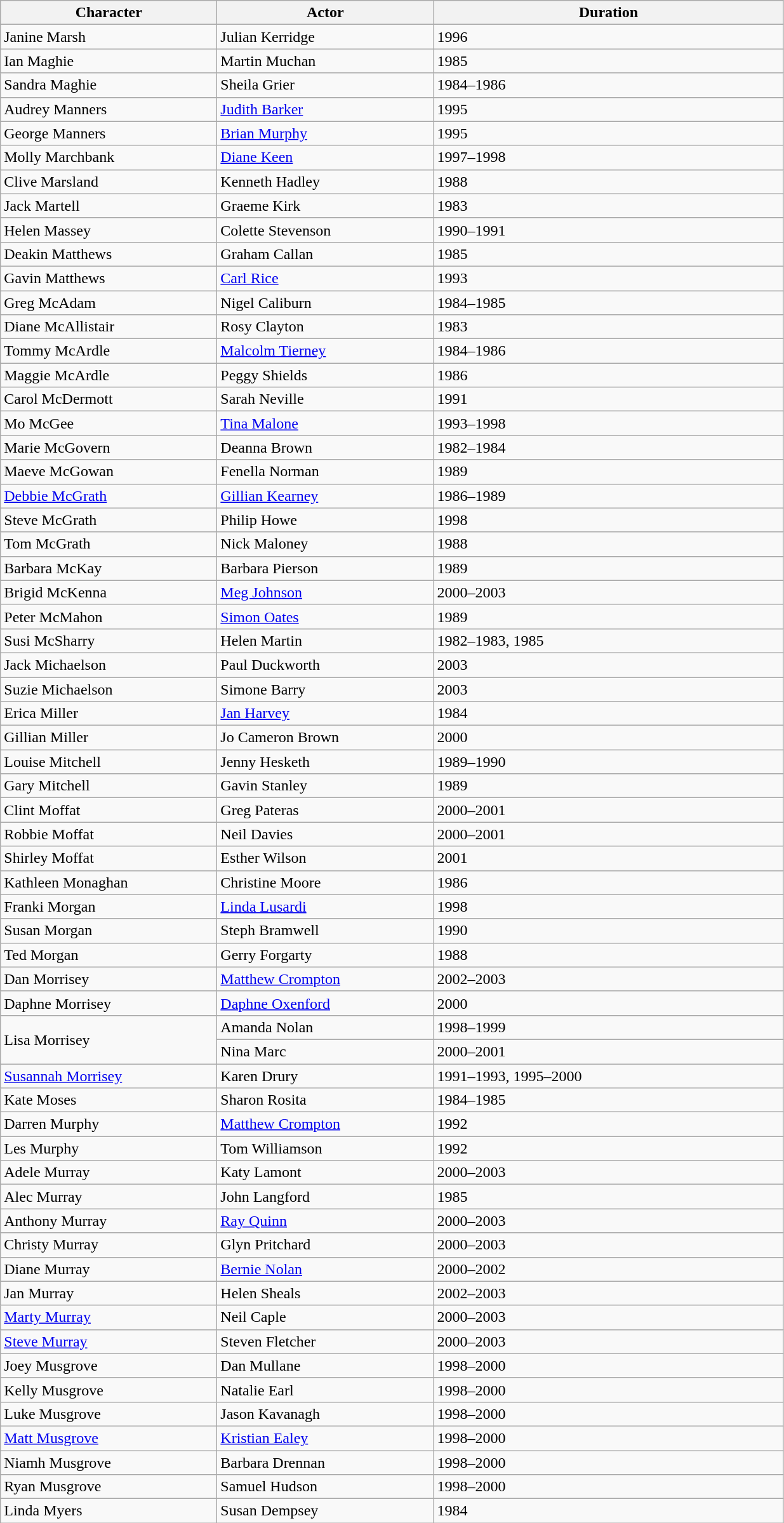<table class="wikitable">
<tr>
<th style="width:220px;">Character</th>
<th style="width:220px;">Actor</th>
<th style="width:360px;">Duration</th>
</tr>
<tr>
<td>Janine Marsh</td>
<td>Julian Kerridge</td>
<td>1996</td>
</tr>
<tr>
<td>Ian Maghie</td>
<td>Martin Muchan</td>
<td>1985</td>
</tr>
<tr>
<td>Sandra Maghie</td>
<td>Sheila Grier</td>
<td>1984–1986</td>
</tr>
<tr>
<td>Audrey Manners</td>
<td><a href='#'>Judith Barker</a></td>
<td>1995</td>
</tr>
<tr>
<td>George Manners</td>
<td><a href='#'>Brian Murphy</a></td>
<td>1995</td>
</tr>
<tr>
<td>Molly Marchbank</td>
<td><a href='#'>Diane Keen</a></td>
<td>1997–1998</td>
</tr>
<tr>
<td>Clive Marsland</td>
<td>Kenneth Hadley</td>
<td>1988</td>
</tr>
<tr>
<td>Jack Martell</td>
<td>Graeme Kirk</td>
<td>1983</td>
</tr>
<tr>
<td>Helen Massey</td>
<td>Colette Stevenson</td>
<td>1990–1991</td>
</tr>
<tr>
<td>Deakin Matthews</td>
<td>Graham Callan</td>
<td>1985</td>
</tr>
<tr>
<td>Gavin Matthews</td>
<td><a href='#'>Carl Rice</a></td>
<td>1993</td>
</tr>
<tr>
<td>Greg McAdam</td>
<td>Nigel Caliburn</td>
<td>1984–1985</td>
</tr>
<tr>
<td>Diane McAllistair</td>
<td>Rosy Clayton</td>
<td>1983</td>
</tr>
<tr>
<td>Tommy McArdle</td>
<td><a href='#'>Malcolm Tierney</a></td>
<td>1984–1986</td>
</tr>
<tr>
<td>Maggie McArdle</td>
<td>Peggy Shields</td>
<td>1986</td>
</tr>
<tr>
<td>Carol McDermott</td>
<td>Sarah Neville</td>
<td>1991</td>
</tr>
<tr>
<td>Mo McGee</td>
<td><a href='#'>Tina Malone</a></td>
<td>1993–1998</td>
</tr>
<tr>
<td>Marie McGovern</td>
<td>Deanna Brown</td>
<td>1982–1984</td>
</tr>
<tr>
<td>Maeve McGowan</td>
<td>Fenella Norman</td>
<td>1989</td>
</tr>
<tr>
<td><a href='#'>Debbie McGrath</a></td>
<td><a href='#'>Gillian Kearney</a></td>
<td>1986–1989</td>
</tr>
<tr>
<td>Steve McGrath</td>
<td>Philip Howe</td>
<td>1998</td>
</tr>
<tr>
<td>Tom McGrath</td>
<td>Nick Maloney</td>
<td>1988</td>
</tr>
<tr>
<td>Barbara McKay</td>
<td>Barbara Pierson</td>
<td>1989</td>
</tr>
<tr>
<td>Brigid McKenna</td>
<td><a href='#'>Meg Johnson</a></td>
<td>2000–2003</td>
</tr>
<tr>
<td>Peter McMahon</td>
<td><a href='#'>Simon Oates</a></td>
<td>1989</td>
</tr>
<tr>
<td>Susi McSharry</td>
<td>Helen Martin</td>
<td>1982–1983, 1985</td>
</tr>
<tr>
<td>Jack Michaelson</td>
<td>Paul Duckworth</td>
<td>2003</td>
</tr>
<tr>
<td>Suzie Michaelson</td>
<td>Simone Barry</td>
<td>2003</td>
</tr>
<tr>
<td>Erica Miller</td>
<td><a href='#'>Jan Harvey</a></td>
<td>1984</td>
</tr>
<tr>
<td>Gillian Miller</td>
<td>Jo Cameron Brown</td>
<td>2000</td>
</tr>
<tr>
<td>Louise Mitchell</td>
<td>Jenny Hesketh</td>
<td>1989–1990</td>
</tr>
<tr>
<td>Gary Mitchell</td>
<td>Gavin Stanley</td>
<td>1989</td>
</tr>
<tr>
<td>Clint Moffat</td>
<td>Greg Pateras</td>
<td>2000–2001</td>
</tr>
<tr>
<td>Robbie Moffat</td>
<td>Neil Davies</td>
<td>2000–2001</td>
</tr>
<tr>
<td>Shirley Moffat</td>
<td>Esther Wilson</td>
<td>2001</td>
</tr>
<tr>
<td>Kathleen Monaghan</td>
<td>Christine Moore</td>
<td>1986</td>
</tr>
<tr>
<td>Franki Morgan</td>
<td><a href='#'>Linda Lusardi</a></td>
<td>1998</td>
</tr>
<tr>
<td>Susan Morgan</td>
<td>Steph Bramwell</td>
<td>1990</td>
</tr>
<tr>
<td>Ted Morgan</td>
<td>Gerry Forgarty</td>
<td>1988</td>
</tr>
<tr>
<td>Dan Morrisey</td>
<td><a href='#'>Matthew Crompton</a></td>
<td>2002–2003</td>
</tr>
<tr>
<td>Daphne Morrisey</td>
<td><a href='#'>Daphne Oxenford</a></td>
<td>2000</td>
</tr>
<tr>
<td rowspan="2">Lisa Morrisey</td>
<td>Amanda Nolan</td>
<td>1998–1999</td>
</tr>
<tr>
<td>Nina Marc</td>
<td>2000–2001</td>
</tr>
<tr>
<td><a href='#'>Susannah Morrisey</a></td>
<td>Karen Drury</td>
<td>1991–1993, 1995–2000</td>
</tr>
<tr>
<td>Kate Moses</td>
<td>Sharon Rosita</td>
<td>1984–1985</td>
</tr>
<tr>
<td>Darren Murphy</td>
<td><a href='#'>Matthew Crompton</a></td>
<td>1992</td>
</tr>
<tr>
<td>Les Murphy</td>
<td>Tom Williamson</td>
<td>1992</td>
</tr>
<tr>
<td>Adele Murray</td>
<td>Katy Lamont</td>
<td>2000–2003</td>
</tr>
<tr>
<td>Alec Murray</td>
<td>John Langford</td>
<td>1985</td>
</tr>
<tr>
<td>Anthony Murray</td>
<td><a href='#'>Ray Quinn</a></td>
<td>2000–2003</td>
</tr>
<tr>
<td>Christy Murray</td>
<td>Glyn Pritchard</td>
<td>2000–2003</td>
</tr>
<tr>
<td>Diane Murray</td>
<td><a href='#'>Bernie Nolan</a></td>
<td>2000–2002</td>
</tr>
<tr>
<td>Jan Murray</td>
<td>Helen Sheals</td>
<td>2002–2003</td>
</tr>
<tr>
<td><a href='#'>Marty Murray</a></td>
<td>Neil Caple</td>
<td>2000–2003</td>
</tr>
<tr>
<td><a href='#'>Steve Murray</a></td>
<td>Steven Fletcher</td>
<td>2000–2003</td>
</tr>
<tr>
<td>Joey Musgrove</td>
<td>Dan Mullane</td>
<td>1998–2000</td>
</tr>
<tr>
<td>Kelly Musgrove</td>
<td>Natalie Earl</td>
<td>1998–2000</td>
</tr>
<tr>
<td>Luke Musgrove</td>
<td>Jason Kavanagh</td>
<td>1998–2000</td>
</tr>
<tr>
<td><a href='#'>Matt Musgrove</a></td>
<td><a href='#'>Kristian Ealey</a></td>
<td>1998–2000</td>
</tr>
<tr>
<td>Niamh Musgrove</td>
<td>Barbara Drennan</td>
<td>1998–2000</td>
</tr>
<tr>
<td>Ryan Musgrove</td>
<td>Samuel Hudson</td>
<td>1998–2000</td>
</tr>
<tr>
<td>Linda Myers</td>
<td>Susan Dempsey</td>
<td>1984</td>
</tr>
</table>
